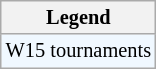<table class="wikitable" style=font-size:85%>
<tr>
<th>Legend</th>
</tr>
<tr style="background:#f0f8ff;">
<td>W15 tournaments</td>
</tr>
</table>
